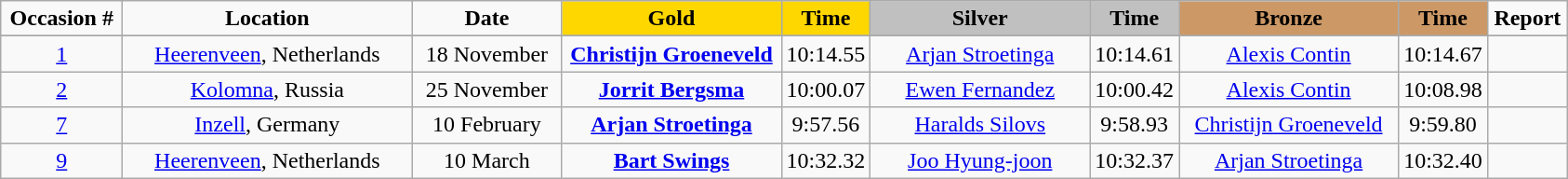<table class="wikitable">
<tr>
<td width="80" align="center"><strong>Occasion #</strong></td>
<td width="200" align="center"><strong>Location</strong></td>
<td width="100" align="center"><strong>Date</strong></td>
<td width="150" bgcolor="gold" align="center"><strong>Gold</strong></td>
<td width="50" bgcolor="gold" align="center"><strong>Time</strong></td>
<td width="150" bgcolor="silver" align="center"><strong>Silver</strong></td>
<td width="50" bgcolor="silver" align="center"><strong>Time</strong></td>
<td width="150" bgcolor="#CC9966" align="center"><strong>Bronze</strong></td>
<td width="50" bgcolor="#CC9966" align="center"><strong>Time</strong></td>
<td width="50" align="center"><strong>Report</strong></td>
</tr>
<tr bgcolor="#cccccc">
</tr>
<tr>
<td align="center"><a href='#'>1</a></td>
<td align="center"><a href='#'>Heerenveen</a>, Netherlands</td>
<td align="center">18 November</td>
<td align="center"><strong><a href='#'>Christijn Groeneveld</a></strong><br><small></small></td>
<td align="center">10:14.55</td>
<td align="center"><a href='#'>Arjan Stroetinga</a><br><small></small></td>
<td align="center">10:14.61</td>
<td align="center"><a href='#'>Alexis Contin</a><br><small></small></td>
<td align="center">10:14.67</td>
<td align="center"></td>
</tr>
<tr>
<td align="center"><a href='#'>2</a></td>
<td align="center"><a href='#'>Kolomna</a>, Russia</td>
<td align="center">25 November</td>
<td align="center"><strong><a href='#'>Jorrit Bergsma</a></strong><br><small></small></td>
<td align="center">10:00.07</td>
<td align="center"><a href='#'>Ewen Fernandez</a><br><small></small></td>
<td align="center">10:00.42</td>
<td align="center"><a href='#'>Alexis Contin</a><br><small></small></td>
<td align="center">10:08.98</td>
<td align="center"></td>
</tr>
<tr>
<td align="center"><a href='#'>7</a></td>
<td align="center"><a href='#'>Inzell</a>, Germany</td>
<td align="center">10 February</td>
<td align="center"><strong><a href='#'>Arjan Stroetinga</a></strong><br><small></small></td>
<td align="center">9:57.56</td>
<td align="center"><a href='#'>Haralds Silovs</a><br><small></small></td>
<td align="center">9:58.93</td>
<td align="center"><a href='#'>Christijn Groeneveld</a><br><small></small></td>
<td align="center">9:59.80</td>
<td align="center"></td>
</tr>
<tr>
<td align="center"><a href='#'>9</a></td>
<td align="center"><a href='#'>Heerenveen</a>, Netherlands</td>
<td align="center">10 March</td>
<td align="center"><strong><a href='#'>Bart Swings</a></strong><br><small></small></td>
<td align="center">10:32.32</td>
<td align="center"><a href='#'>Joo Hyung-joon</a><br><small></small></td>
<td align="center">10:32.37</td>
<td align="center"><a href='#'>Arjan Stroetinga</a><br><small></small></td>
<td align="center">10:32.40</td>
<td align="center"></td>
</tr>
</table>
